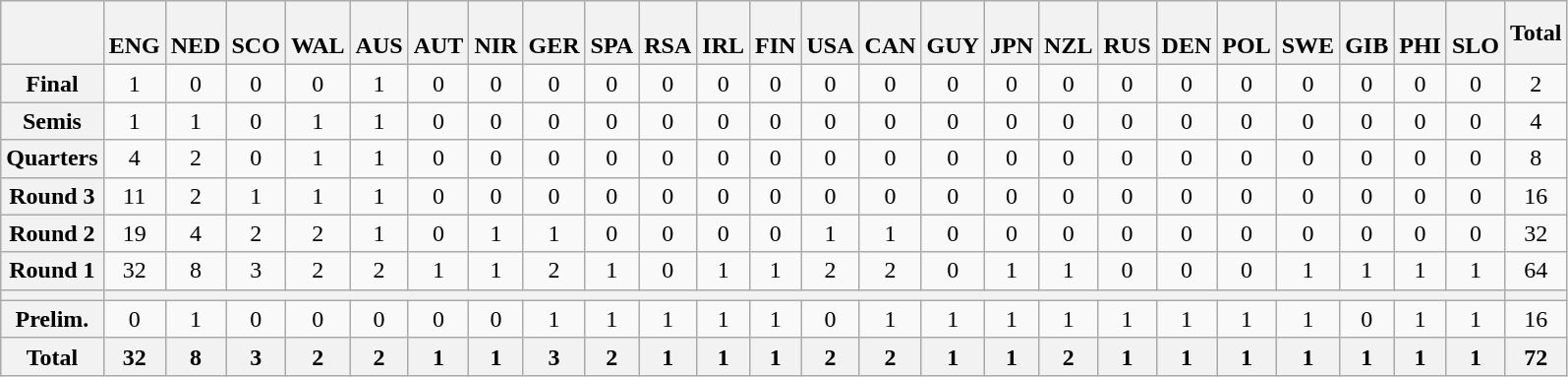<table class="wikitable">
<tr>
<th></th>
<th> <br>ENG</th>
<th> <br>NED</th>
<th> <br>SCO</th>
<th> <br>WAL</th>
<th> <br>AUS</th>
<th> <br>AUT</th>
<th> <br>NIR</th>
<th> <br>GER</th>
<th> <br>SPA</th>
<th> <br>RSA</th>
<th> <br>IRL</th>
<th> <br>FIN</th>
<th> <br>USA</th>
<th> <br>CAN</th>
<th> <br>GUY</th>
<th> <br>JPN</th>
<th> <br>NZL</th>
<th> <br>RUS</th>
<th> <br>DEN</th>
<th> <br>POL</th>
<th> <br>SWE</th>
<th> <br>GIB</th>
<th> <br>PHI</th>
<th> <br>SLO</th>
<th>Total</th>
</tr>
<tr align="center">
<th>Final</th>
<td>1</td>
<td>0</td>
<td>0</td>
<td>0</td>
<td>1</td>
<td>0</td>
<td>0</td>
<td>0</td>
<td>0</td>
<td>0</td>
<td>0</td>
<td>0</td>
<td>0</td>
<td>0</td>
<td>0</td>
<td>0</td>
<td>0</td>
<td>0</td>
<td>0</td>
<td>0</td>
<td>0</td>
<td>0</td>
<td>0</td>
<td>0</td>
<td>2</td>
</tr>
<tr align="center">
<th>Semis</th>
<td>1</td>
<td>1</td>
<td>0</td>
<td>1</td>
<td>1</td>
<td>0</td>
<td>0</td>
<td>0</td>
<td>0</td>
<td>0</td>
<td>0</td>
<td>0</td>
<td>0</td>
<td>0</td>
<td>0</td>
<td>0</td>
<td>0</td>
<td>0</td>
<td>0</td>
<td>0</td>
<td>0</td>
<td>0</td>
<td>0</td>
<td>0</td>
<td>4</td>
</tr>
<tr align="center">
<th>Quarters</th>
<td>4</td>
<td>2</td>
<td>0</td>
<td>1</td>
<td>1</td>
<td>0</td>
<td>0</td>
<td>0</td>
<td>0</td>
<td>0</td>
<td>0</td>
<td>0</td>
<td>0</td>
<td>0</td>
<td>0</td>
<td>0</td>
<td>0</td>
<td>0</td>
<td>0</td>
<td>0</td>
<td>0</td>
<td>0</td>
<td>0</td>
<td>0</td>
<td>8</td>
</tr>
<tr align="center">
<th>Round 3</th>
<td>11</td>
<td>2</td>
<td>1</td>
<td>1</td>
<td>1</td>
<td>0</td>
<td>0</td>
<td>0</td>
<td>0</td>
<td>0</td>
<td>0</td>
<td>0</td>
<td>0</td>
<td>0</td>
<td>0</td>
<td>0</td>
<td>0</td>
<td>0</td>
<td>0</td>
<td>0</td>
<td>0</td>
<td>0</td>
<td>0</td>
<td>0</td>
<td>16</td>
</tr>
<tr align="center">
<th>Round 2</th>
<td>19</td>
<td>4</td>
<td>2</td>
<td>2</td>
<td>1</td>
<td>0</td>
<td>1</td>
<td>1</td>
<td>0</td>
<td>0</td>
<td>0</td>
<td>0</td>
<td>1</td>
<td>1</td>
<td>0</td>
<td>0</td>
<td>0</td>
<td>0</td>
<td>0</td>
<td>0</td>
<td>0</td>
<td>0</td>
<td>0</td>
<td>0</td>
<td>32</td>
</tr>
<tr align="center">
<th>Round 1</th>
<td>32</td>
<td>8</td>
<td>3</td>
<td>2</td>
<td>2</td>
<td>1</td>
<td>1</td>
<td>2</td>
<td>1</td>
<td>0</td>
<td>1</td>
<td>1</td>
<td>2</td>
<td>2</td>
<td>0</td>
<td>1</td>
<td>1</td>
<td>0</td>
<td>0</td>
<td>0</td>
<td>1</td>
<td>1</td>
<td>1</td>
<td>1</td>
<td>64</td>
</tr>
<tr align="center">
<th colspan=1></th>
<th colspan=24></th>
<th colspan=1></th>
</tr>
<tr align="center">
<th>Prelim.</th>
<td>0</td>
<td>1</td>
<td>0</td>
<td>0</td>
<td>0</td>
<td>0</td>
<td>0</td>
<td>1</td>
<td>1</td>
<td>1</td>
<td>1</td>
<td>1</td>
<td>0</td>
<td>1</td>
<td>1</td>
<td>1</td>
<td>1</td>
<td>1</td>
<td>1</td>
<td>1</td>
<td>1</td>
<td>0</td>
<td>1</td>
<td>1</td>
<td>16</td>
</tr>
<tr align="center">
<th>Total</th>
<th>32</th>
<th>8</th>
<th>3</th>
<th>2</th>
<th>2</th>
<th>1</th>
<th>1</th>
<th>3</th>
<th>2</th>
<th>1</th>
<th>1</th>
<th>1</th>
<th>2</th>
<th>2</th>
<th>1</th>
<th>1</th>
<th>2</th>
<th>1</th>
<th>1</th>
<th>1</th>
<th>1</th>
<th>1</th>
<th>1</th>
<th>1</th>
<th>72</th>
</tr>
</table>
